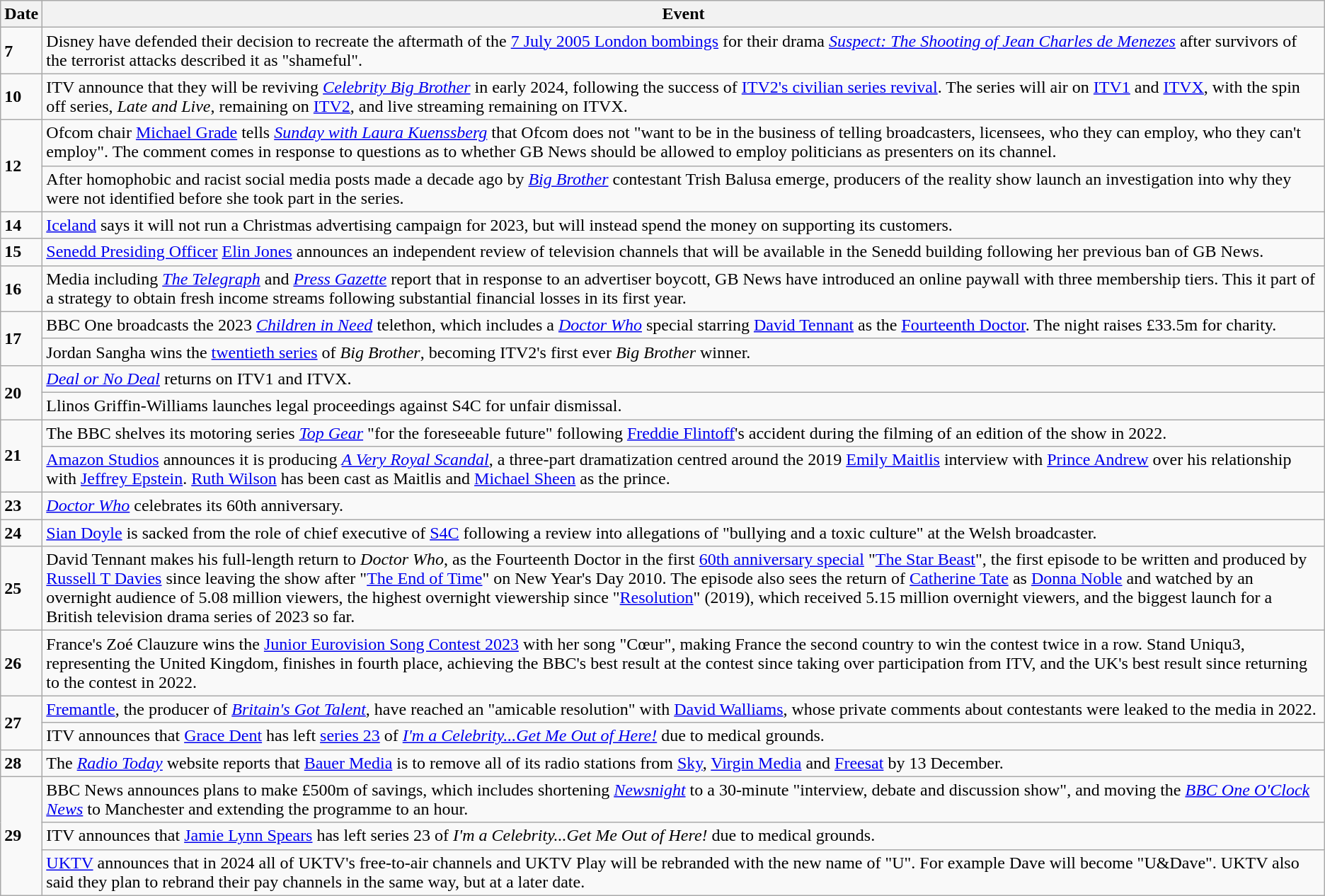<table class="wikitable">
<tr>
<th>Date</th>
<th>Event</th>
</tr>
<tr>
<td><strong>7</strong></td>
<td>Disney have defended their decision to recreate the aftermath of the <a href='#'>7 July 2005 London bombings</a> for their drama <em><a href='#'>Suspect: The Shooting of Jean Charles de Menezes</a></em> after survivors of the terrorist attacks described it as "shameful".</td>
</tr>
<tr>
<td><strong>10</strong></td>
<td>ITV announce that they will be reviving <em><a href='#'>Celebrity Big Brother</a></em> in early 2024, following the success of <a href='#'>ITV2's civilian series revival</a>. The series will air on <a href='#'>ITV1</a> and <a href='#'>ITVX</a>, with the spin off series, <em>Late and Live</em>, remaining on <a href='#'>ITV2</a>, and live streaming remaining on ITVX.</td>
</tr>
<tr>
<td rowspan=2><strong>12</strong></td>
<td>Ofcom chair <a href='#'>Michael Grade</a> tells <em><a href='#'>Sunday with Laura Kuenssberg</a></em> that Ofcom does not "want to be in the business of telling broadcasters, licensees, who they can employ, who they can't employ". The comment comes in response to questions as to whether GB News should be allowed to employ politicians as presenters on its channel.</td>
</tr>
<tr>
<td>After homophobic and racist social media posts made a decade ago by <em><a href='#'>Big Brother</a></em> contestant Trish Balusa emerge, producers of the reality show launch an investigation into why they were not identified before she took part in the series.</td>
</tr>
<tr>
<td><strong>14</strong></td>
<td><a href='#'>Iceland</a> says it will not run a Christmas advertising campaign for 2023, but will instead spend the money on supporting its customers.</td>
</tr>
<tr>
<td><strong>15</strong></td>
<td><a href='#'>Senedd Presiding Officer</a> <a href='#'>Elin Jones</a> announces an independent review of television channels that will be available in the Senedd building following her previous ban of GB News.</td>
</tr>
<tr>
<td><strong>16</strong></td>
<td>Media including <em><a href='#'>The Telegraph</a></em> and <em><a href='#'>Press Gazette</a></em> report that in response to an advertiser boycott, GB News have introduced an online paywall with three membership tiers. This it part of a strategy to obtain fresh income streams following substantial financial losses in its first year.</td>
</tr>
<tr>
<td rowspan=2><strong>17</strong></td>
<td>BBC One broadcasts the 2023 <em><a href='#'>Children in Need</a></em> telethon, which includes a <em><a href='#'>Doctor Who</a></em> special starring <a href='#'>David Tennant</a> as the <a href='#'>Fourteenth Doctor</a>. The night raises £33.5m for charity.</td>
</tr>
<tr>
<td>Jordan Sangha wins the <a href='#'>twentieth series</a> of <em>Big Brother</em>, becoming ITV2's first ever <em>Big Brother</em> winner.</td>
</tr>
<tr>
<td rowspan=2><strong>20</strong></td>
<td><em><a href='#'>Deal or No Deal</a></em> returns on ITV1 and ITVX.</td>
</tr>
<tr>
<td>Llinos Griffin-Williams launches legal proceedings against S4C for unfair dismissal.</td>
</tr>
<tr>
<td rowspan=2><strong>21</strong></td>
<td>The BBC shelves its motoring series <em><a href='#'>Top Gear</a></em> "for the foreseeable future" following <a href='#'>Freddie Flintoff</a>'s accident during the filming of an edition of the show in 2022.</td>
</tr>
<tr>
<td><a href='#'>Amazon Studios</a> announces it is producing <em><a href='#'>A Very Royal Scandal</a></em>, a three-part dramatization centred around the 2019 <a href='#'>Emily Maitlis</a> interview with <a href='#'>Prince Andrew</a> over his relationship with <a href='#'>Jeffrey Epstein</a>. <a href='#'>Ruth Wilson</a> has been cast as Maitlis and <a href='#'>Michael Sheen</a> as the prince.</td>
</tr>
<tr>
<td><strong>23 </strong></td>
<td><em><a href='#'>Doctor Who</a></em> celebrates its 60th anniversary.</td>
</tr>
<tr>
<td><strong>24</strong></td>
<td><a href='#'>Sian Doyle</a> is sacked from the role of chief executive of <a href='#'>S4C</a> following a review into allegations of "bullying and a toxic culture" at the Welsh broadcaster.</td>
</tr>
<tr>
<td><strong>25</strong></td>
<td>David Tennant makes his full-length return to <em>Doctor Who</em>, as the Fourteenth Doctor in the first <a href='#'>60th anniversary special</a> "<a href='#'>The Star Beast</a>", the first episode to be written and produced by <a href='#'>Russell T Davies</a> since leaving the show after "<a href='#'>The End of Time</a>" on New Year's Day 2010. The episode also sees the return of <a href='#'>Catherine Tate</a> as <a href='#'>Donna Noble</a> and watched by an overnight audience of 5.08 million viewers, the highest overnight viewership since "<a href='#'>Resolution</a>" (2019), which received 5.15 million overnight viewers, and the biggest launch for a British television drama series of 2023 so far.</td>
</tr>
<tr>
<td><strong>26</strong></td>
<td>France's Zoé Clauzure wins the <a href='#'>Junior Eurovision Song Contest 2023</a> with her song "Cœur", making France the second country to win the contest twice in a row. Stand Uniqu3, representing the United Kingdom, finishes in fourth place, achieving the BBC's best result at the contest since taking over participation from ITV, and the UK's best result since returning to the contest in 2022.</td>
</tr>
<tr>
<td rowspan="2"><strong>27</strong></td>
<td><a href='#'>Fremantle</a>, the producer of <em><a href='#'>Britain's Got Talent</a></em>, have reached an "amicable resolution" with <a href='#'>David Walliams</a>, whose private comments about contestants were leaked to the media in 2022.</td>
</tr>
<tr>
<td>ITV announces that <a href='#'>Grace Dent</a> has left <a href='#'>series 23</a> of <em><a href='#'>I'm a Celebrity...Get Me Out of Here!</a></em> due to medical grounds.</td>
</tr>
<tr>
<td><strong>28</strong></td>
<td>The <em><a href='#'>Radio Today</a></em> website reports that <a href='#'>Bauer Media</a> is to remove all of its radio stations from <a href='#'>Sky</a>, <a href='#'>Virgin Media</a> and <a href='#'>Freesat</a> by 13 December.</td>
</tr>
<tr>
<td rowspan=3><strong>29</strong></td>
<td>BBC News announces plans to make £500m of savings, which includes shortening <em><a href='#'>Newsnight</a></em> to a 30-minute "interview, debate and discussion show", and moving the <em><a href='#'>BBC One O'Clock News</a></em> to Manchester and extending the programme to an hour.</td>
</tr>
<tr>
<td>ITV announces that <a href='#'>Jamie Lynn Spears</a> has left series 23 of <em>I'm a Celebrity...Get Me Out of Here!</em> due to medical grounds.</td>
</tr>
<tr>
<td><a href='#'>UKTV</a> announces that in 2024 all of UKTV's free-to-air channels and UKTV Play will be rebranded with the new name of "U". For example Dave will become "U&Dave". UKTV also said they plan to rebrand their pay channels in the same way, but at a later date.</td>
</tr>
</table>
